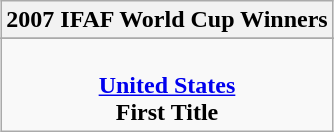<table class="wikitable" style="text-align: center; margin: 0 auto;">
<tr>
<th>2007 IFAF World Cup Winners</th>
</tr>
<tr>
</tr>
<tr>
<td><br><strong><a href='#'>United States</a></strong><br><strong>First Title</strong></td>
</tr>
</table>
